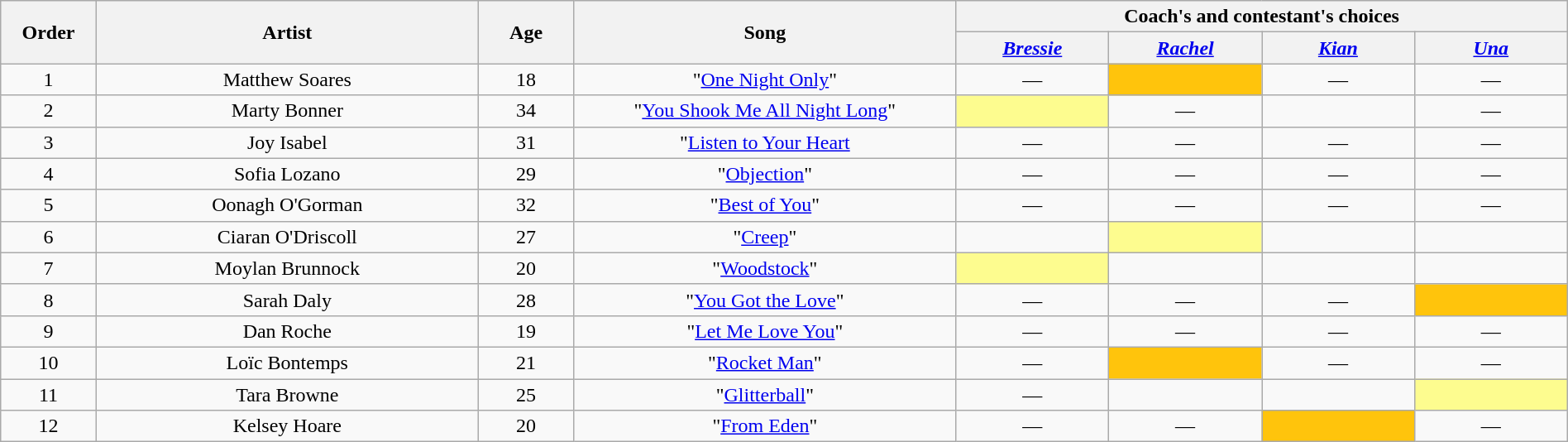<table class="wikitable" style="text-align:center; width:100%;">
<tr>
<th scope="col" rowspan="2" width="5%">Order</th>
<th scope="col" rowspan="2" width="20%">Artist</th>
<th scope="col" rowspan="2" width="5%">Age</th>
<th scope="col" rowspan="2" width="20%">Song</th>
<th scope="col" colspan="4" width="32%">Coach's and contestant's choices</th>
</tr>
<tr>
<th width="8%"><em><a href='#'>Bressie</a></em></th>
<th width="8%"><em><a href='#'>Rachel</a></em></th>
<th width="8%"><em><a href='#'>Kian</a></em></th>
<th width="8%"><em><a href='#'>Una</a></em></th>
</tr>
<tr>
<td>1</td>
<td>Matthew Soares</td>
<td>18</td>
<td>"<a href='#'>One Night Only</a>"</td>
<td>—</td>
<td style="background-color:#FFC40C;"><strong></strong></td>
<td>—</td>
<td>—</td>
</tr>
<tr>
<td>2</td>
<td>Marty Bonner</td>
<td>34</td>
<td>"<a href='#'>You Shook Me All Night Long</a>"</td>
<td style="background-color:#fdfc8f;"><strong></strong></td>
<td>—</td>
<td><strong></strong></td>
<td>—</td>
</tr>
<tr>
<td "style="background-color:#DCDCDC;">3</td>
<td "style="background-color:#DCDCDC;">Joy Isabel</td>
<td "style="background-color:#DCDCDC;">31</td>
<td>"<a href='#'>Listen to Your Heart</a></td>
<td>—</td>
<td>—</td>
<td>—</td>
<td>—</td>
</tr>
<tr>
<td "style="background-color:#DCDCDC;">4</td>
<td "style="background-color:#DCDCDC;">Sofia Lozano</td>
<td "style="background-color:#DCDCDC;">29</td>
<td>"<a href='#'>Objection</a>"</td>
<td>—</td>
<td>—</td>
<td>—</td>
<td>—</td>
</tr>
<tr>
<td "style="background-color:#DCDCDC;">5</td>
<td "style="background-color:#DCDCDC;">Oonagh O'Gorman</td>
<td "style="background-color:#DCDCDC;">32</td>
<td>"<a href='#'>Best of You</a>"</td>
<td>—</td>
<td>—</td>
<td>—</td>
<td>—</td>
</tr>
<tr>
<td>6</td>
<td>Ciaran O'Driscoll</td>
<td>27</td>
<td>"<a href='#'>Creep</a>"</td>
<td><strong></strong></td>
<td style="background-color:#fdfc8f;"><strong></strong></td>
<td><strong></strong></td>
<td><strong></strong></td>
</tr>
<tr>
<td>7</td>
<td>Moylan Brunnock</td>
<td>20</td>
<td>"<a href='#'>Woodstock</a>"</td>
<td style="background-color:#fdfc8f;"><strong></strong></td>
<td><strong></strong></td>
<td><strong></strong></td>
<td><strong></strong></td>
</tr>
<tr>
<td>8</td>
<td>Sarah Daly</td>
<td>28</td>
<td>"<a href='#'>You Got the Love</a>"</td>
<td>—</td>
<td>—</td>
<td>—</td>
<td style="background-color:#FFC40C;"><strong></strong></td>
</tr>
<tr>
<td "style="background-color:#DCDCDC;">9</td>
<td "style="background-color:#DCDCDC;">Dan Roche</td>
<td "style="background-color:#DCDCDC;">19</td>
<td>"<a href='#'>Let Me Love You</a>"</td>
<td>—</td>
<td>—</td>
<td>—</td>
<td>—</td>
</tr>
<tr>
<td>10</td>
<td>Loïc Bontemps</td>
<td>21</td>
<td>"<a href='#'>Rocket Man</a>"</td>
<td>—</td>
<td style="background-color:#FFC40C;"><strong></strong></td>
<td>—</td>
<td>—</td>
</tr>
<tr>
<td>11</td>
<td>Tara Browne</td>
<td>25</td>
<td>"<a href='#'>Glitterball</a>"</td>
<td>—</td>
<td><strong></strong></td>
<td><strong></strong></td>
<td style="background-color:#fdfc8f;"><strong></strong></td>
</tr>
<tr>
<td>12</td>
<td>Kelsey Hoare</td>
<td>20</td>
<td>"<a href='#'>From Eden</a>"</td>
<td>—</td>
<td>—</td>
<td style="background-color:#FFC40C;"><strong></strong></td>
<td>—</td>
</tr>
</table>
